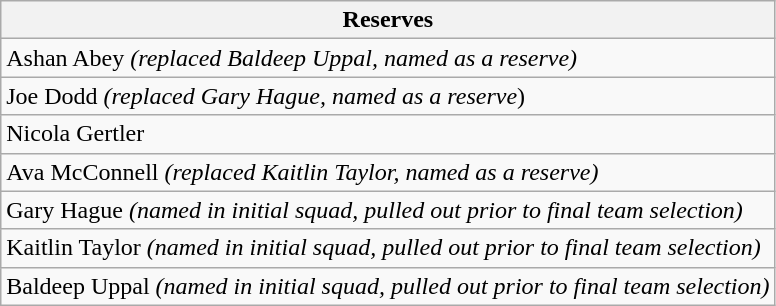<table class="wikitable mw-collapsible mw-collapsed">
<tr>
<th>Reserves</th>
</tr>
<tr>
<td>Ashan Abey <em>(replaced Baldeep Uppal, named as a reserve)</em></td>
</tr>
<tr>
<td>Joe Dodd <em>(replaced Gary Hague, named as a reserve</em>)</td>
</tr>
<tr>
<td>Nicola Gertler</td>
</tr>
<tr>
<td>Ava McConnell <em>(replaced Kaitlin Taylor, named as a reserve)</em></td>
</tr>
<tr>
<td>Gary Hague <em>(named in initial squad, pulled out prior to final team selection)</em></td>
</tr>
<tr>
<td>Kaitlin Taylor <em>(named in initial squad, pulled out prior to final team selection)</em></td>
</tr>
<tr>
<td>Baldeep Uppal <em>(named in initial squad, pulled out prior to final team selection)</em></td>
</tr>
</table>
